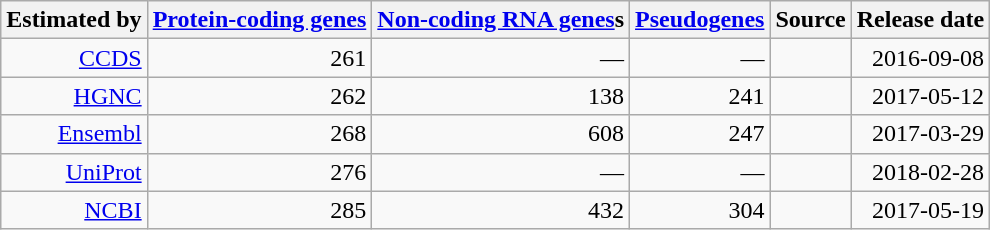<table class="wikitable" style="text-align:right">
<tr>
<th>Estimated by</th>
<th><a href='#'>Protein-coding genes</a></th>
<th><a href='#'>Non-coding RNA genes</a>s</th>
<th><a href='#'>Pseudogenes</a></th>
<th>Source</th>
<th>Release date</th>
</tr>
<tr>
<td><a href='#'>CCDS</a></td>
<td>261</td>
<td>—</td>
<td>—</td>
<td style="text-align:center"></td>
<td>2016-09-08</td>
</tr>
<tr>
<td><a href='#'>HGNC</a></td>
<td>262</td>
<td>138</td>
<td>241</td>
<td style="text-align:center"></td>
<td>2017-05-12</td>
</tr>
<tr>
<td><a href='#'>Ensembl</a></td>
<td>268</td>
<td>608</td>
<td>247</td>
<td style="text-align:center"></td>
<td>2017-03-29</td>
</tr>
<tr>
<td><a href='#'>UniProt</a></td>
<td>276</td>
<td>—</td>
<td>—</td>
<td style="text-align:center"></td>
<td>2018-02-28</td>
</tr>
<tr>
<td><a href='#'>NCBI</a></td>
<td>285</td>
<td>432</td>
<td>304</td>
<td style="text-align:center"></td>
<td>2017-05-19</td>
</tr>
</table>
